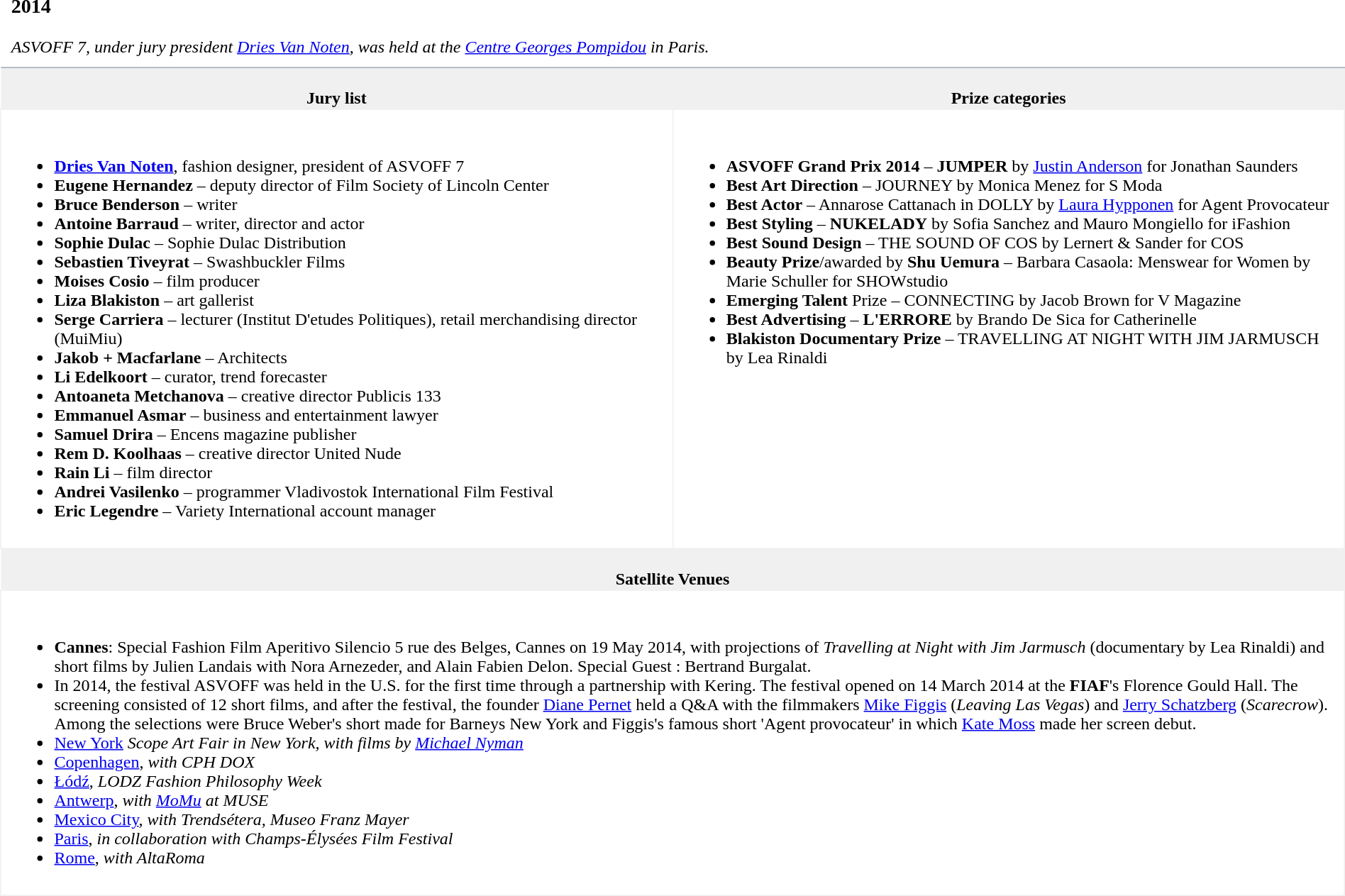<table style="border-collapse:collapse;width:100%;margin-bottom:25px;">
<tr>
<td colspan="2" style="padding:10px;vertical-align:top;border-bottom:1px solid #a2a9b1;"><br><h3>2014</h3><em>ASVOFF 7, under jury president <a href='#'>Dries Van Noten</a>, was held at the <a href='#'>Centre Georges Pompidou</a> in Paris.</em></td>
</tr>
<tr>
<th style="text-align: center;width:50%;background-color:#f0f0f0;"><br><strong>Jury list</strong></th>
<th style="text-align: center;width:50%;background-color:#f0f0f0;"><br><strong>Prize categories</strong></th>
</tr>
<tr>
<td style="padding:10px;vertical-align:top;border:1px solid #f0f0f0;"><br><ul><li><strong><a href='#'>Dries Van Noten</a></strong>, fashion designer, president of ASVOFF 7</li><li><strong>Eugene Hernandez</strong> – deputy director of Film Society of Lincoln Center</li><li><strong>Bruce Benderson</strong> – writer</li><li><strong>Antoine Barraud</strong> – writer, director and actor</li><li><strong>Sophie Dulac</strong> – Sophie Dulac Distribution</li><li><strong>Sebastien Tiveyrat</strong> – Swashbuckler Films</li><li><strong>Moises Cosio</strong>  – film producer</li><li><strong>Liza Blakiston</strong> – art gallerist</li><li><strong>Serge Carriera</strong> – lecturer (Institut D'etudes Politiques), retail merchandising director (MuiMiu)</li><li><strong>Jakob + Macfarlane</strong> – Architects</li><li><strong>Li Edelkoort</strong> – curator, trend forecaster</li><li><strong>Antoaneta Metchanova</strong> – creative director Publicis 133</li><li><strong>Emmanuel Asmar</strong> – business and entertainment lawyer</li><li><strong>Samuel Drira</strong> – Encens magazine publisher</li><li><strong>Rem D. Koolhaas</strong> – creative director United Nude</li><li><strong>Rain Li</strong> – film director</li><li><strong>Andrei Vasilenko</strong> – programmer Vladivostok International Film Festival</li><li><strong>Eric Legendre</strong> – Variety International account manager</li></ul></td>
<td style="padding:10px;vertical-align:top;border:1px solid #f0f0f0;"><br><ul><li><strong>ASVOFF Grand Prix</strong> <strong>2014</strong> – <strong>JUMPER</strong> by <a href='#'>Justin Anderson</a> for Jonathan Saunders</li><li><strong>Best Art Direction</strong> – JOURNEY by Monica Menez for S Moda</li><li><strong>Best Actor</strong> – Annarose Cattanach in DOLLY by <a href='#'>Laura Hypponen</a> for Agent Provocateur</li><li><strong>Best Styling</strong> – <strong>NUKELADY</strong> by Sofia Sanchez and Mauro Mongiello for iFashion</li><li><strong>Best Sound Design</strong> – THE SOUND OF COS by Lernert & Sander for COS</li><li><strong>Beauty Prize</strong>/awarded by <strong>Shu Uemura</strong> – Barbara Casaola: Menswear for Women by Marie Schuller for SHOWstudio</li><li><strong>Emerging Talent</strong> Prize – CONNECTING by Jacob Brown for V Magazine</li><li><strong>Best Advertising</strong> – <strong>L'ERRORE</strong> by Brando De Sica for Catherinelle</li><li><strong>Blakiston Documentary Prize</strong> – TRAVELLING AT NIGHT WITH JIM JARMUSCH by Lea Rinaldi</li></ul></td>
</tr>
<tr>
<th colspan="2"  style="background-color:#f0f0f0;"><br><strong>Satellite Venues</strong></th>
</tr>
<tr>
<td colspan="2" style="padding:10px;vertical-align:top;border:1px solid #f0f0f0;"><br><ul><li><strong>Cannes</strong>: Special Fashion Film Aperitivo Silencio 5 rue des Belges, Cannes on 19 May 2014, with projections of <em>Travelling at Night with Jim Jarmusch</em> (documentary by Lea Rinaldi) and short films by Julien Landais with Nora Arnezeder, and Alain Fabien Delon. Special Guest : Bertrand Burgalat.</li><li>In 2014, the festival ASVOFF was held in the U.S. for the first time through a partnership with Kering. The festival opened on 14 March 2014 at the <strong>FIAF</strong>'s Florence Gould Hall. The screening consisted of 12 short films, and after the festival, the founder <a href='#'>Diane Pernet</a> held a Q&A with the filmmakers <a href='#'>Mike Figgis</a> (<em>Leaving Las Vegas</em>) and <a href='#'>Jerry Schatzberg</a> (<em>Scarecrow</em>). Among the selections were Bruce Weber's short made for Barneys New York and Figgis's famous short 'Agent provocateur' in which <a href='#'>Kate Moss</a> made her screen debut.</li><li><a href='#'>New York</a> <em>Scope Art Fair in New York, with films by <a href='#'>Michael Nyman</a></em></li><li><a href='#'>Copenhagen</a>, <em>with CPH DOX</em></li><li><a href='#'>Łódź</a>, <em>LODZ Fashion Philosophy Week</em></li><li><a href='#'>Antwerp</a>, <em>with <a href='#'>MoMu</a> at MUSE</em></li><li><a href='#'>Mexico City</a>, <em>with Trendsétera, Museo Franz Mayer</em></li><li><a href='#'>Paris</a>, <em>in collaboration with Champs-Élysées Film Festival</em></li><li><a href='#'>Rome</a>, <em>with AltaRoma</em></li></ul></td>
</tr>
</table>
